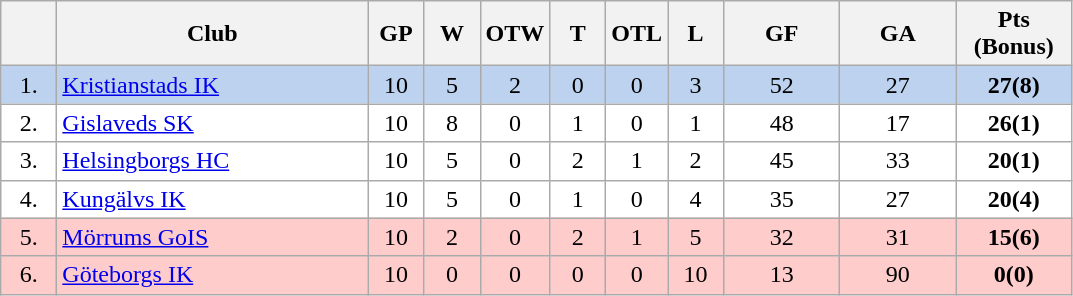<table class="wikitable">
<tr>
<th width="30"></th>
<th width="200">Club</th>
<th width="30">GP</th>
<th width="30">W</th>
<th width="30">OTW</th>
<th width="30">T</th>
<th width="30">OTL</th>
<th width="30">L</th>
<th width="70">GF</th>
<th width="70">GA</th>
<th width="70">Pts (Bonus)</th>
</tr>
<tr bgcolor="#BCD2EE" align="center">
<td>1.</td>
<td align="left"><a href='#'>Kristianstads IK</a></td>
<td>10</td>
<td>5</td>
<td>2</td>
<td>0</td>
<td>0</td>
<td>3</td>
<td>52</td>
<td>27</td>
<td><strong>27(8)</strong></td>
</tr>
<tr bgcolor="#FFFFFF" align="center">
<td>2.</td>
<td align="left"><a href='#'>Gislaveds SK</a></td>
<td>10</td>
<td>8</td>
<td>0</td>
<td>1</td>
<td>0</td>
<td>1</td>
<td>48</td>
<td>17</td>
<td><strong>26(1)</strong></td>
</tr>
<tr bgcolor="#FFFFFF" align="center">
<td>3.</td>
<td align="left"><a href='#'>Helsingborgs HC</a></td>
<td>10</td>
<td>5</td>
<td>0</td>
<td>2</td>
<td>1</td>
<td>2</td>
<td>45</td>
<td>33</td>
<td><strong>20(1)</strong></td>
</tr>
<tr bgcolor="#FFFFFF" align="center">
<td>4.</td>
<td align="left"><a href='#'>Kungälvs IK</a></td>
<td>10</td>
<td>5</td>
<td>0</td>
<td>1</td>
<td>0</td>
<td>4</td>
<td>35</td>
<td>27</td>
<td><strong>20(4)</strong></td>
</tr>
<tr bgcolor="#FFCCCC" align="center">
<td>5.</td>
<td align="left"><a href='#'>Mörrums GoIS</a></td>
<td>10</td>
<td>2</td>
<td>0</td>
<td>2</td>
<td>1</td>
<td>5</td>
<td>32</td>
<td>31</td>
<td><strong>15(6)</strong></td>
</tr>
<tr bgcolor="#FFCCCC" align="center">
<td>6.</td>
<td align="left"><a href='#'>Göteborgs IK</a></td>
<td>10</td>
<td>0</td>
<td>0</td>
<td>0</td>
<td>0</td>
<td>10</td>
<td>13</td>
<td>90</td>
<td><strong>0(0)</strong></td>
</tr>
</table>
